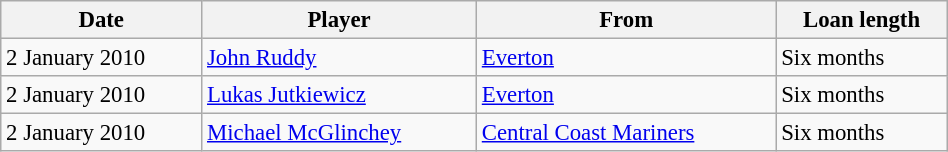<table class="wikitable" style="font-size:95%; width:50%">
<tr>
<th>Date</th>
<th>Player</th>
<th>From</th>
<th>Loan length</th>
</tr>
<tr>
<td>2 January 2010</td>
<td> <a href='#'>John Ruddy</a></td>
<td> <a href='#'>Everton</a></td>
<td>Six months</td>
</tr>
<tr>
<td>2 January 2010</td>
<td> <a href='#'>Lukas Jutkiewicz</a></td>
<td> <a href='#'>Everton</a></td>
<td>Six months</td>
</tr>
<tr>
<td>2 January 2010</td>
<td> <a href='#'>Michael McGlinchey</a></td>
<td> <a href='#'>Central Coast Mariners</a></td>
<td>Six months</td>
</tr>
</table>
